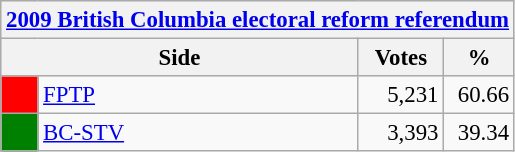<table class="wikitable" style="font-size: 95%; clear:both">
<tr style="background-color:#E9E9E9">
<th colspan=4><a href='#'>2009 British Columbia electoral reform referendum</a></th>
</tr>
<tr style="background-color:#E9E9E9">
<th colspan=2 style="width: 130px">Side</th>
<th style="width: 50px">Votes</th>
<th style="width: 40px">%</th>
</tr>
<tr>
<td bgcolor="red"></td>
<td><a href='#'>FPTP</a></td>
<td align="right">5,231</td>
<td align="right">60.66</td>
</tr>
<tr>
<td bgcolor="green"></td>
<td><a href='#'>BC-STV</a></td>
<td align="right">3,393</td>
<td align="right">39.34</td>
</tr>
</table>
